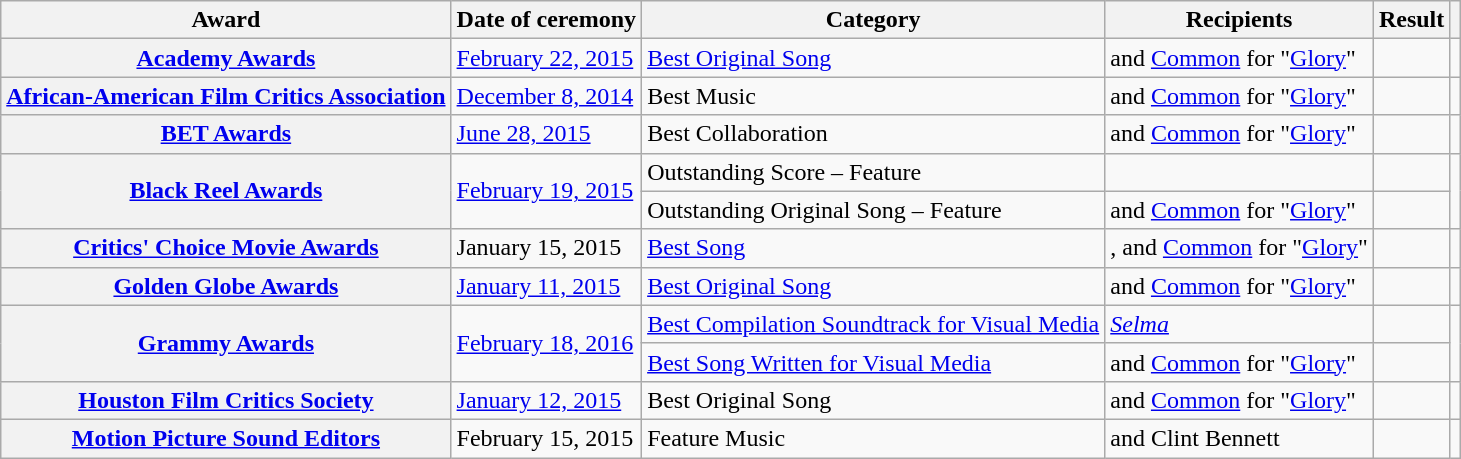<table class="wikitable plainrowheaders sortable">
<tr>
<th scope="col">Award</th>
<th scope="col">Date of ceremony</th>
<th scope="col">Category</th>
<th scope="col">Recipients</th>
<th scope="col">Result</th>
<th scope="col" class="unsortable"></th>
</tr>
<tr>
<th scope="row"><a href='#'>Academy Awards</a></th>
<td><a href='#'>February 22, 2015</a></td>
<td><a href='#'>Best Original Song</a></td>
<td> and <a href='#'>Common</a> for "<a href='#'>Glory</a>"</td>
<td></td>
<td style="text-align:center;"></td>
</tr>
<tr>
<th scope="row"><a href='#'>African-American Film Critics Association</a></th>
<td><a href='#'>December 8, 2014</a></td>
<td>Best Music</td>
<td> and <a href='#'>Common</a> for "<a href='#'>Glory</a>"</td>
<td></td>
<td style="text-align:center;"></td>
</tr>
<tr>
<th scope="row"><a href='#'>BET Awards</a></th>
<td><a href='#'>June 28, 2015</a></td>
<td>Best Collaboration</td>
<td> and <a href='#'>Common</a> for "<a href='#'>Glory</a>"</td>
<td></td>
<td style="text-align:center;"></td>
</tr>
<tr>
<th rowspan="2" scope="row"><a href='#'>Black Reel Awards</a></th>
<td rowspan="2"><a href='#'>February 19, 2015</a></td>
<td>Outstanding Score – Feature</td>
<td></td>
<td></td>
<td rowspan="2" style="text-align:center;"><br></td>
</tr>
<tr>
<td>Outstanding Original Song – Feature</td>
<td> and <a href='#'>Common</a> for "<a href='#'>Glory</a>"</td>
<td></td>
</tr>
<tr>
<th scope="row"><a href='#'>Critics' Choice Movie Awards</a></th>
<td>January 15, 2015</td>
<td><a href='#'>Best Song</a></td>
<td>, and <a href='#'>Common</a> for "<a href='#'>Glory</a>"</td>
<td></td>
<td style="text-align:center;"><br></td>
</tr>
<tr>
<th scope="row"><a href='#'>Golden Globe Awards</a></th>
<td><a href='#'>January 11, 2015</a></td>
<td><a href='#'>Best Original Song</a></td>
<td> and <a href='#'>Common</a> for "<a href='#'>Glory</a>"</td>
<td></td>
<td style="text-align:center;"><br></td>
</tr>
<tr>
<th rowspan="2" scope="row"><a href='#'>Grammy Awards</a></th>
<td rowspan="2"><a href='#'>February 18, 2016</a></td>
<td><a href='#'>Best Compilation Soundtrack for Visual Media</a></td>
<td><em><a href='#'>Selma</a></em></td>
<td></td>
<td rowspan="2" style="text-align:center;"></td>
</tr>
<tr>
<td><a href='#'>Best Song Written for Visual Media</a></td>
<td> and <a href='#'>Common</a> for "<a href='#'>Glory</a>"</td>
<td></td>
</tr>
<tr>
<th scope="row"><a href='#'>Houston Film Critics Society</a></th>
<td><a href='#'>January 12, 2015</a></td>
<td>Best Original Song</td>
<td> and <a href='#'>Common</a> for "<a href='#'>Glory</a>"</td>
<td></td>
<td style="text-align:center;"></td>
</tr>
<tr>
<th scope="row"><a href='#'>Motion Picture Sound Editors</a></th>
<td>February 15, 2015</td>
<td>Feature Music</td>
<td> and Clint Bennett</td>
<td></td>
<td style="text-align:center;"></td>
</tr>
</table>
